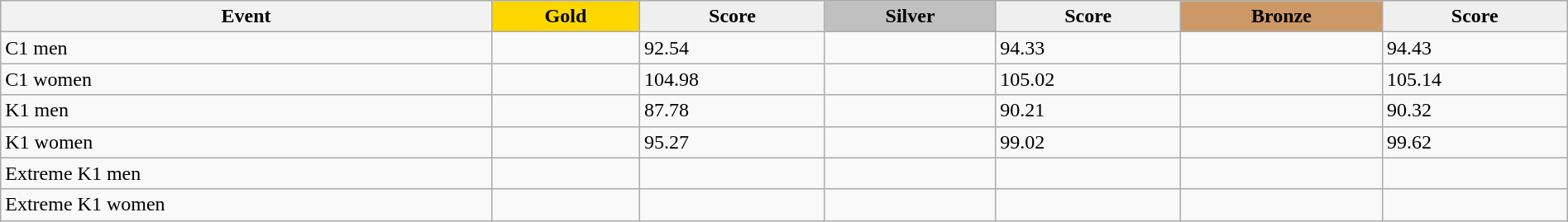<table class="wikitable" width=100%>
<tr>
<th>Event</th>
<td align=center bgcolor="gold"><strong>Gold</strong></td>
<td align=center bgcolor="EFEFEF"><strong>Score</strong></td>
<td align=center bgcolor="silver"><strong>Silver</strong></td>
<td align=center bgcolor="EFEFEF"><strong>Score</strong></td>
<td align=center bgcolor="CC9966"><strong>Bronze</strong></td>
<td align=center bgcolor="EFEFEF"><strong>Score</strong></td>
</tr>
<tr>
<td>C1 men</td>
<td></td>
<td>92.54</td>
<td></td>
<td>94.33</td>
<td></td>
<td>94.43</td>
</tr>
<tr>
<td>C1 women</td>
<td></td>
<td>104.98</td>
<td></td>
<td>105.02</td>
<td></td>
<td>105.14</td>
</tr>
<tr>
<td>K1 men</td>
<td></td>
<td>87.78</td>
<td></td>
<td>90.21</td>
<td></td>
<td>90.32</td>
</tr>
<tr>
<td>K1 women</td>
<td></td>
<td>95.27</td>
<td></td>
<td>99.02</td>
<td></td>
<td>99.62</td>
</tr>
<tr>
<td>Extreme K1 men</td>
<td></td>
<td></td>
<td></td>
<td></td>
<td></td>
<td></td>
</tr>
<tr>
<td>Extreme K1 women</td>
<td></td>
<td></td>
<td></td>
<td></td>
<td></td>
<td></td>
</tr>
</table>
